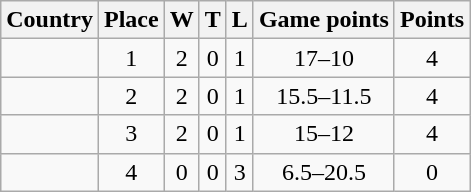<table class="wikitable sortable" style="text-align:center">
<tr>
<th>Country</th>
<th>Place</th>
<th>W</th>
<th>T</th>
<th>L</th>
<th>Game points</th>
<th>Points</th>
</tr>
<tr>
<td align=left></td>
<td>1</td>
<td>2</td>
<td>0</td>
<td>1</td>
<td>17–10</td>
<td>4</td>
</tr>
<tr>
<td align=left></td>
<td>2</td>
<td>2</td>
<td>0</td>
<td>1</td>
<td>15.5–11.5</td>
<td>4</td>
</tr>
<tr>
<td align=left></td>
<td>3</td>
<td>2</td>
<td>0</td>
<td>1</td>
<td>15–12</td>
<td>4</td>
</tr>
<tr>
<td align=left></td>
<td>4</td>
<td>0</td>
<td>0</td>
<td>3</td>
<td>6.5–20.5</td>
<td>0</td>
</tr>
</table>
